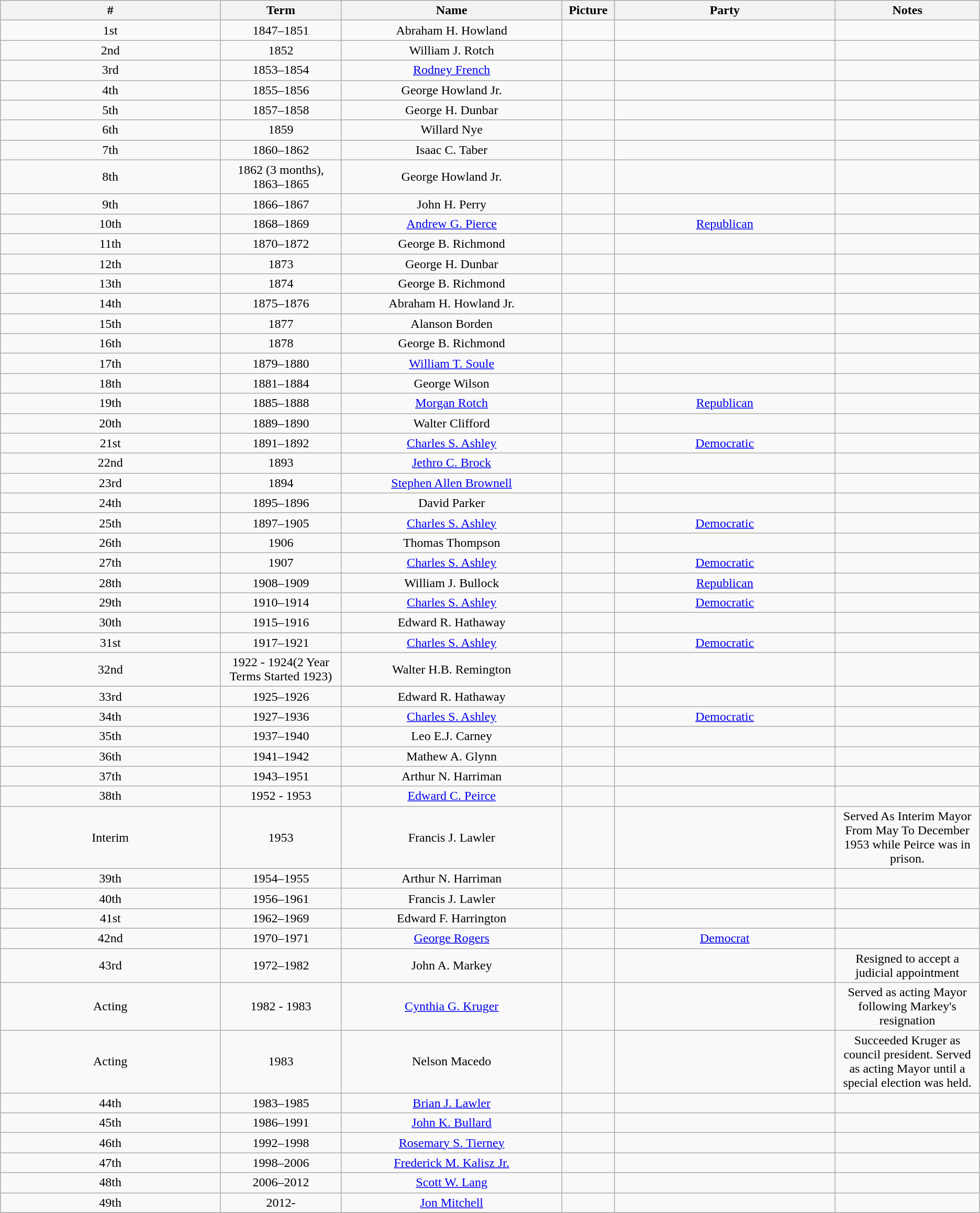<table class="sortable wikitable" style="text-align: center">
<tr>
<th style="width:280px;"><strong>#</strong></th>
<th style="width:150px;"><strong>Term</strong></th>
<th style="width:280px;"><strong>Name</strong></th>
<th style="width:60px;"><strong>Picture</strong></th>
<th style="width:280px;"><strong>Party</strong></th>
<th style="width:180px;"><strong>Notes</strong></th>
</tr>
<tr>
<td>1st</td>
<td>1847–1851</td>
<td>Abraham H. Howland</td>
<td></td>
<td></td>
<td></td>
</tr>
<tr>
<td>2nd</td>
<td>1852</td>
<td>William J. Rotch</td>
<td></td>
<td></td>
<td></td>
</tr>
<tr>
<td>3rd</td>
<td>1853–1854</td>
<td><a href='#'>Rodney French</a></td>
<td></td>
<td></td>
<td></td>
</tr>
<tr>
<td>4th</td>
<td>1855–1856</td>
<td>George Howland Jr.</td>
<td></td>
<td></td>
<td></td>
</tr>
<tr>
<td>5th</td>
<td>1857–1858</td>
<td>George H. Dunbar</td>
<td></td>
<td></td>
<td></td>
</tr>
<tr>
<td>6th</td>
<td>1859</td>
<td>Willard Nye</td>
<td></td>
<td></td>
<td></td>
</tr>
<tr>
<td>7th</td>
<td>1860–1862</td>
<td>Isaac C. Taber</td>
<td></td>
<td></td>
<td></td>
</tr>
<tr>
<td>8th</td>
<td>1862 (3 months), 1863–1865</td>
<td>George Howland Jr.</td>
<td></td>
<td></td>
<td></td>
</tr>
<tr>
<td>9th</td>
<td>1866–1867</td>
<td>John H. Perry</td>
<td></td>
<td></td>
<td></td>
</tr>
<tr>
<td>10th</td>
<td>1868–1869</td>
<td><a href='#'>Andrew G. Pierce</a></td>
<td></td>
<td><a href='#'>Republican</a></td>
<td></td>
</tr>
<tr>
<td>11th</td>
<td>1870–1872</td>
<td>George B. Richmond</td>
<td></td>
<td></td>
<td></td>
</tr>
<tr>
<td>12th</td>
<td>1873</td>
<td>George H. Dunbar</td>
<td></td>
<td></td>
<td></td>
</tr>
<tr>
<td>13th</td>
<td>1874</td>
<td>George B. Richmond</td>
<td></td>
<td></td>
<td></td>
</tr>
<tr>
<td>14th</td>
<td>1875–1876</td>
<td>Abraham H. Howland Jr.</td>
<td></td>
<td></td>
<td></td>
</tr>
<tr>
<td>15th</td>
<td>1877</td>
<td>Alanson Borden</td>
<td></td>
<td></td>
<td></td>
</tr>
<tr>
<td>16th</td>
<td>1878</td>
<td>George B. Richmond</td>
<td></td>
<td></td>
<td></td>
</tr>
<tr>
<td>17th</td>
<td>1879–1880</td>
<td><a href='#'>William T. Soule</a></td>
<td></td>
<td></td>
<td></td>
</tr>
<tr>
<td>18th</td>
<td>1881–1884</td>
<td>George Wilson</td>
<td></td>
<td></td>
<td></td>
</tr>
<tr>
<td>19th</td>
<td>1885–1888</td>
<td><a href='#'>Morgan Rotch</a></td>
<td></td>
<td><a href='#'>Republican</a></td>
<td></td>
</tr>
<tr>
<td>20th</td>
<td>1889–1890</td>
<td>Walter Clifford</td>
<td></td>
<td></td>
<td></td>
</tr>
<tr>
<td>21st</td>
<td>1891–1892</td>
<td><a href='#'>Charles S. Ashley</a></td>
<td></td>
<td><a href='#'>Democratic</a></td>
<td></td>
</tr>
<tr>
<td>22nd</td>
<td>1893</td>
<td><a href='#'>Jethro C. Brock</a></td>
<td></td>
<td></td>
<td></td>
</tr>
<tr>
<td>23rd</td>
<td>1894</td>
<td><a href='#'>Stephen Allen Brownell</a></td>
<td></td>
<td></td>
<td></td>
</tr>
<tr>
<td>24th</td>
<td>1895–1896</td>
<td>David Parker</td>
<td></td>
<td></td>
<td></td>
</tr>
<tr>
<td>25th</td>
<td>1897–1905</td>
<td><a href='#'>Charles S. Ashley</a></td>
<td></td>
<td><a href='#'>Democratic</a></td>
<td></td>
</tr>
<tr>
<td>26th</td>
<td>1906</td>
<td>Thomas Thompson</td>
<td></td>
<td></td>
<td></td>
</tr>
<tr>
<td>27th</td>
<td>1907</td>
<td><a href='#'>Charles S. Ashley</a></td>
<td></td>
<td><a href='#'>Democratic</a></td>
<td></td>
</tr>
<tr>
<td>28th</td>
<td>1908–1909</td>
<td>William J. Bullock</td>
<td></td>
<td><a href='#'>Republican</a></td>
<td></td>
</tr>
<tr>
<td>29th</td>
<td>1910–1914</td>
<td><a href='#'>Charles S. Ashley</a></td>
<td></td>
<td><a href='#'>Democratic</a></td>
<td></td>
</tr>
<tr>
<td>30th</td>
<td>1915–1916</td>
<td>Edward R. Hathaway</td>
<td></td>
<td></td>
<td></td>
</tr>
<tr>
<td>31st</td>
<td>1917–1921</td>
<td><a href='#'>Charles S. Ashley</a></td>
<td></td>
<td><a href='#'>Democratic</a></td>
<td></td>
</tr>
<tr>
<td>32nd</td>
<td>1922 - 1924(2 Year Terms Started 1923)</td>
<td>Walter H.B. Remington</td>
<td></td>
<td></td>
<td></td>
</tr>
<tr>
<td>33rd</td>
<td>1925–1926</td>
<td>Edward R. Hathaway</td>
<td></td>
<td></td>
<td></td>
</tr>
<tr>
<td>34th</td>
<td>1927–1936</td>
<td><a href='#'>Charles S. Ashley</a></td>
<td></td>
<td><a href='#'>Democratic</a></td>
<td></td>
</tr>
<tr>
<td>35th</td>
<td>1937–1940</td>
<td>Leo E.J. Carney</td>
<td></td>
<td></td>
<td></td>
</tr>
<tr>
<td>36th</td>
<td>1941–1942</td>
<td>Mathew A. Glynn</td>
<td></td>
<td></td>
<td></td>
</tr>
<tr>
<td>37th</td>
<td>1943–1951</td>
<td>Arthur N. Harriman</td>
<td></td>
<td></td>
<td></td>
</tr>
<tr>
<td>38th</td>
<td>1952 - 1953</td>
<td><a href='#'>Edward C. Peirce</a></td>
<td></td>
<td></td>
<td></td>
</tr>
<tr>
<td>Interim</td>
<td>1953</td>
<td>Francis J. Lawler</td>
<td></td>
<td></td>
<td>Served As Interim Mayor From May To December 1953 while Peirce was in prison.</td>
</tr>
<tr>
<td>39th</td>
<td>1954–1955</td>
<td>Arthur N. Harriman</td>
<td></td>
<td></td>
<td></td>
</tr>
<tr>
<td>40th</td>
<td>1956–1961</td>
<td>Francis J. Lawler</td>
<td></td>
<td></td>
<td></td>
</tr>
<tr>
<td>41st</td>
<td>1962–1969</td>
<td>Edward F. Harrington</td>
<td></td>
<td></td>
<td></td>
</tr>
<tr>
<td>42nd</td>
<td>1970–1971</td>
<td><a href='#'>George Rogers</a></td>
<td></td>
<td><a href='#'>Democrat</a></td>
<td></td>
</tr>
<tr>
<td>43rd</td>
<td>1972–1982</td>
<td>John A. Markey</td>
<td></td>
<td></td>
<td>Resigned to accept a judicial appointment</td>
</tr>
<tr>
<td>Acting</td>
<td>1982 - 1983</td>
<td><a href='#'>Cynthia G. Kruger</a></td>
<td></td>
<td></td>
<td>Served as acting Mayor following Markey's resignation</td>
</tr>
<tr>
<td>Acting</td>
<td>1983</td>
<td>Nelson Macedo</td>
<td></td>
<td></td>
<td>Succeeded Kruger as council president. Served as acting Mayor until a special election was held.</td>
</tr>
<tr>
<td>44th</td>
<td>1983–1985</td>
<td><a href='#'>Brian J. Lawler</a></td>
<td></td>
<td></td>
<td></td>
</tr>
<tr>
<td>45th</td>
<td>1986–1991</td>
<td><a href='#'>John K. Bullard</a></td>
<td></td>
<td></td>
<td></td>
</tr>
<tr>
<td>46th</td>
<td>1992–1998</td>
<td><a href='#'>Rosemary S. Tierney</a></td>
<td></td>
<td></td>
<td></td>
</tr>
<tr>
<td>47th</td>
<td>1998–2006</td>
<td><a href='#'>Frederick M. Kalisz Jr.</a></td>
<td></td>
<td></td>
<td></td>
</tr>
<tr>
<td>48th</td>
<td>2006–2012</td>
<td><a href='#'>Scott W. Lang</a></td>
<td></td>
<td></td>
<td></td>
</tr>
<tr>
<td>49th</td>
<td>2012-</td>
<td><a href='#'>Jon Mitchell</a></td>
<td></td>
<td></td>
<td></td>
</tr>
<tr>
</tr>
</table>
